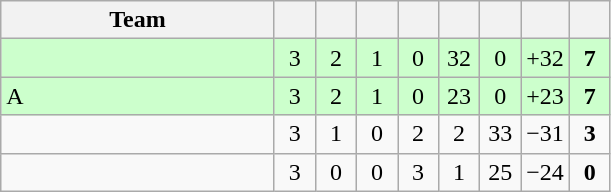<table class="wikitable" style="text-align: center;">
<tr>
<th width=175>Team</th>
<th width=20></th>
<th width=20></th>
<th width=20></th>
<th width=20></th>
<th width=20></th>
<th width=20></th>
<th width=20></th>
<th width=20></th>
</tr>
<tr bgcolor=#ccffcc>
<td style="text-align:left;"></td>
<td>3</td>
<td>2</td>
<td>1</td>
<td>0</td>
<td>32</td>
<td>0</td>
<td>+32</td>
<td><strong>7</strong></td>
</tr>
<tr bgcolor=#ccffcc>
<td style="text-align:left;"> A</td>
<td>3</td>
<td>2</td>
<td>1</td>
<td>0</td>
<td>23</td>
<td>0</td>
<td>+23</td>
<td><strong>7</strong></td>
</tr>
<tr>
<td style="text-align:left;"></td>
<td>3</td>
<td>1</td>
<td>0</td>
<td>2</td>
<td>2</td>
<td>33</td>
<td>−31</td>
<td><strong>3</strong></td>
</tr>
<tr>
<td style="text-align:left;"></td>
<td>3</td>
<td>0</td>
<td>0</td>
<td>3</td>
<td>1</td>
<td>25</td>
<td>−24</td>
<td><strong>0</strong></td>
</tr>
</table>
